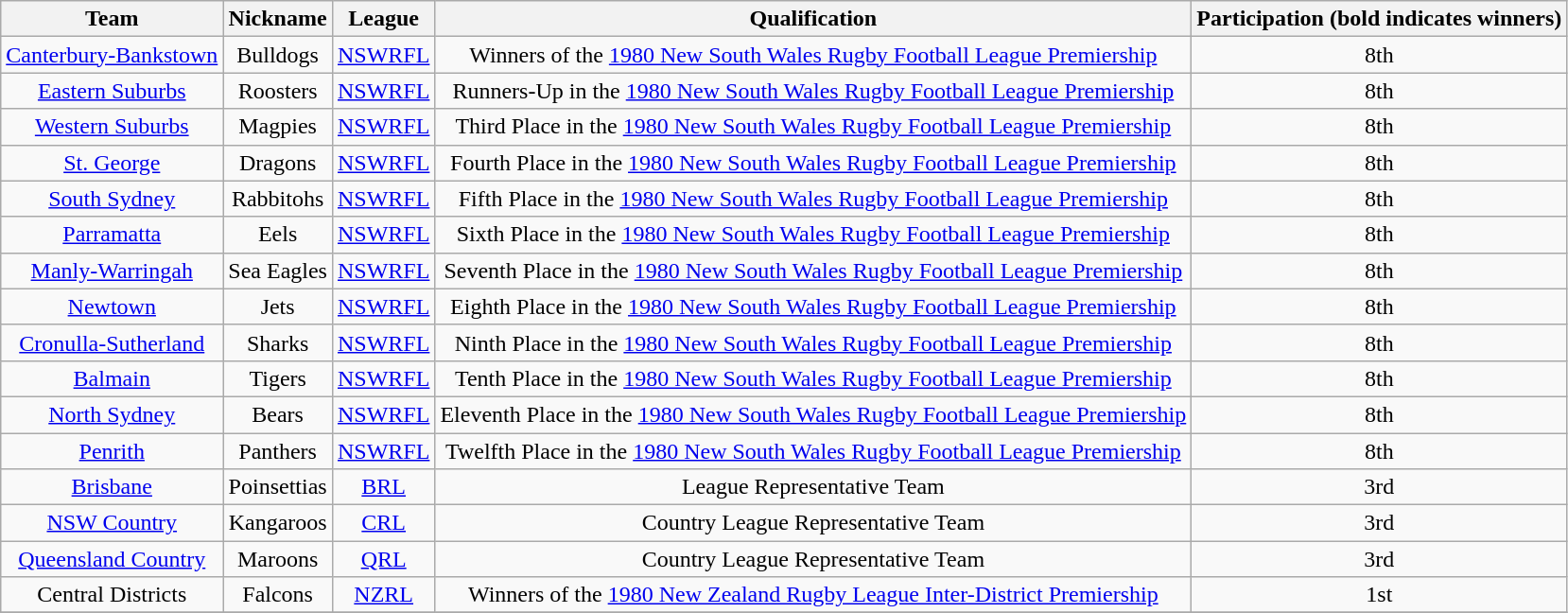<table class="wikitable" style="text-align:center">
<tr>
<th>Team</th>
<th>Nickname</th>
<th>League</th>
<th>Qualification</th>
<th>Participation (bold indicates winners)</th>
</tr>
<tr>
<td><a href='#'>Canterbury-Bankstown</a></td>
<td>Bulldogs</td>
<td><a href='#'>NSWRFL</a></td>
<td>Winners of the <a href='#'>1980 New South Wales Rugby Football League Premiership</a></td>
<td>8th </td>
</tr>
<tr>
<td><a href='#'>Eastern Suburbs</a></td>
<td>Roosters</td>
<td><a href='#'>NSWRFL</a></td>
<td>Runners-Up in the <a href='#'>1980 New South Wales Rugby Football League Premiership</a></td>
<td>8th </td>
</tr>
<tr>
<td><a href='#'>Western Suburbs</a></td>
<td>Magpies</td>
<td><a href='#'>NSWRFL</a></td>
<td>Third Place in the <a href='#'>1980 New South Wales Rugby Football League Premiership</a></td>
<td>8th </td>
</tr>
<tr>
<td><a href='#'>St. George</a></td>
<td>Dragons</td>
<td><a href='#'>NSWRFL</a></td>
<td>Fourth Place in the <a href='#'>1980 New South Wales Rugby Football League Premiership</a></td>
<td>8th </td>
</tr>
<tr>
<td><a href='#'>South Sydney</a></td>
<td>Rabbitohs</td>
<td><a href='#'>NSWRFL</a></td>
<td>Fifth Place in the <a href='#'>1980 New South Wales Rugby Football League Premiership</a></td>
<td>8th </td>
</tr>
<tr>
<td><a href='#'>Parramatta</a></td>
<td>Eels</td>
<td><a href='#'>NSWRFL</a></td>
<td>Sixth Place in the <a href='#'>1980 New South Wales Rugby Football League Premiership</a></td>
<td>8th </td>
</tr>
<tr>
<td><a href='#'>Manly-Warringah</a></td>
<td>Sea Eagles</td>
<td><a href='#'>NSWRFL</a></td>
<td>Seventh Place in the <a href='#'>1980 New South Wales Rugby Football League Premiership</a></td>
<td>8th </td>
</tr>
<tr>
<td><a href='#'>Newtown</a></td>
<td>Jets</td>
<td><a href='#'>NSWRFL</a></td>
<td>Eighth Place in the <a href='#'>1980 New South Wales Rugby Football League Premiership</a></td>
<td>8th </td>
</tr>
<tr>
<td><a href='#'>Cronulla-Sutherland</a></td>
<td>Sharks</td>
<td><a href='#'>NSWRFL</a></td>
<td>Ninth Place in the <a href='#'>1980 New South Wales Rugby Football League Premiership</a></td>
<td>8th </td>
</tr>
<tr>
<td><a href='#'>Balmain</a></td>
<td>Tigers</td>
<td><a href='#'>NSWRFL</a></td>
<td>Tenth Place in the <a href='#'>1980 New South Wales Rugby Football League Premiership</a></td>
<td>8th </td>
</tr>
<tr>
<td><a href='#'>North Sydney</a></td>
<td>Bears</td>
<td><a href='#'>NSWRFL</a></td>
<td>Eleventh Place in the <a href='#'>1980 New South Wales Rugby Football League Premiership</a></td>
<td>8th </td>
</tr>
<tr>
<td><a href='#'>Penrith</a></td>
<td>Panthers</td>
<td><a href='#'>NSWRFL</a></td>
<td>Twelfth Place in the <a href='#'>1980 New South Wales Rugby Football League Premiership</a></td>
<td>8th </td>
</tr>
<tr>
<td><a href='#'>Brisbane</a></td>
<td>Poinsettias</td>
<td><a href='#'>BRL</a></td>
<td>League Representative Team</td>
<td>3rd </td>
</tr>
<tr>
<td><a href='#'>NSW Country</a></td>
<td>Kangaroos</td>
<td><a href='#'>CRL</a></td>
<td>Country League Representative Team</td>
<td>3rd </td>
</tr>
<tr>
<td><a href='#'>Queensland Country</a></td>
<td>Maroons</td>
<td><a href='#'>QRL</a></td>
<td>Country League Representative Team</td>
<td>3rd </td>
</tr>
<tr>
<td>Central Districts</td>
<td>Falcons</td>
<td><a href='#'>NZRL</a></td>
<td>Winners of the <a href='#'>1980 New Zealand Rugby League Inter-District Premiership</a></td>
<td>1st</td>
</tr>
<tr>
</tr>
</table>
